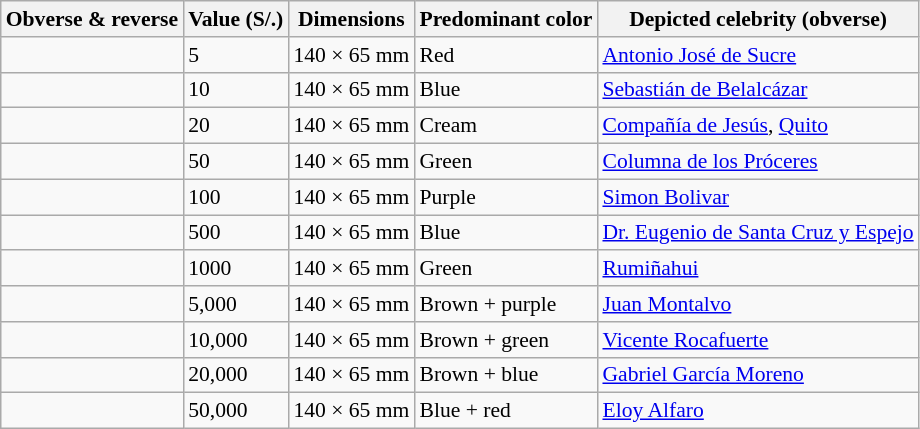<table class="wikitable" style="font-size: 90%">
<tr>
<th>Obverse & reverse</th>
<th>Value (S/.)</th>
<th>Dimensions</th>
<th>Predominant color</th>
<th>Depicted celebrity (obverse)</th>
</tr>
<tr>
<td></td>
<td>5</td>
<td>140 × 65 mm</td>
<td>Red</td>
<td><a href='#'>Antonio José de Sucre</a></td>
</tr>
<tr>
<td></td>
<td>10</td>
<td>140 × 65 mm</td>
<td>Blue</td>
<td><a href='#'>Sebastián de Belalcázar</a></td>
</tr>
<tr>
<td></td>
<td>20</td>
<td>140 × 65 mm</td>
<td>Cream</td>
<td><a href='#'>Compañía de Jesús</a>, <a href='#'>Quito</a></td>
</tr>
<tr>
<td></td>
<td>50</td>
<td>140 × 65 mm</td>
<td>Green</td>
<td><a href='#'>Columna de los Próceres</a></td>
</tr>
<tr>
<td></td>
<td>100</td>
<td>140 × 65 mm</td>
<td>Purple</td>
<td><a href='#'>Simon Bolivar</a></td>
</tr>
<tr>
<td></td>
<td>500</td>
<td>140 × 65 mm</td>
<td>Blue</td>
<td><a href='#'>Dr. Eugenio de Santa Cruz y Espejo</a></td>
</tr>
<tr>
<td></td>
<td>1000</td>
<td>140 × 65 mm</td>
<td>Green</td>
<td><a href='#'>Rumiñahui</a></td>
</tr>
<tr>
<td></td>
<td>5,000</td>
<td>140 × 65 mm</td>
<td>Brown + purple</td>
<td><a href='#'>Juan Montalvo</a></td>
</tr>
<tr>
<td></td>
<td>10,000</td>
<td>140 × 65 mm</td>
<td>Brown + green</td>
<td><a href='#'>Vicente Rocafuerte</a></td>
</tr>
<tr>
<td></td>
<td>20,000</td>
<td>140 × 65 mm</td>
<td>Brown + blue</td>
<td><a href='#'>Gabriel García Moreno</a></td>
</tr>
<tr>
<td></td>
<td>50,000</td>
<td>140 × 65 mm</td>
<td>Blue + red</td>
<td><a href='#'>Eloy Alfaro</a></td>
</tr>
</table>
